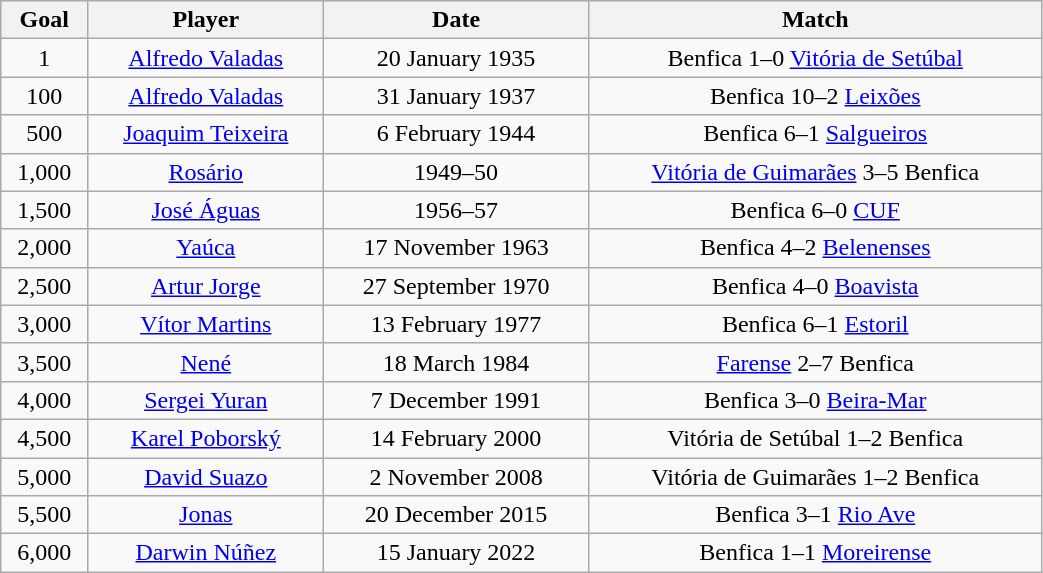<table class="wikitable unsortable" style="text-align:center; width:55%;">
<tr>
<th>Goal</th>
<th>Player</th>
<th>Date</th>
<th>Match</th>
</tr>
<tr>
<td>1</td>
<td> <a href='#'>Alfredo Valadas</a></td>
<td>20 January 1935</td>
<td>Benfica 1–0 <a href='#'>Vitória de Setúbal</a></td>
</tr>
<tr>
<td>100</td>
<td> <a href='#'>Alfredo Valadas</a></td>
<td>31 January 1937</td>
<td>Benfica 10–2 <a href='#'>Leixões</a></td>
</tr>
<tr>
<td>500</td>
<td> <a href='#'>Joaquim Teixeira</a></td>
<td>6 February 1944</td>
<td>Benfica 6–1 <a href='#'>Salgueiros</a></td>
</tr>
<tr>
<td>1,000</td>
<td> <a href='#'>Rosário</a></td>
<td>1949–50</td>
<td><a href='#'>Vitória de Guimarães</a> 3–5 Benfica</td>
</tr>
<tr>
<td>1,500</td>
<td> <a href='#'>José Águas</a></td>
<td>1956–57</td>
<td>Benfica 6–0 <a href='#'>CUF</a></td>
</tr>
<tr>
<td>2,000</td>
<td> <a href='#'>Yaúca</a></td>
<td>17 November 1963</td>
<td>Benfica 4–2 <a href='#'>Belenenses</a></td>
</tr>
<tr>
<td>2,500</td>
<td> <a href='#'>Artur Jorge</a></td>
<td>27 September 1970</td>
<td>Benfica 4–0 <a href='#'>Boavista</a></td>
</tr>
<tr>
<td>3,000</td>
<td> <a href='#'>Vítor Martins</a></td>
<td>13 February 1977</td>
<td>Benfica 6–1 <a href='#'>Estoril</a></td>
</tr>
<tr>
<td>3,500</td>
<td> <a href='#'>Nené</a></td>
<td>18 March 1984</td>
<td><a href='#'>Farense</a> 2–7 Benfica</td>
</tr>
<tr>
<td>4,000</td>
<td> <a href='#'>Sergei Yuran</a></td>
<td>7 December 1991</td>
<td>Benfica 3–0 <a href='#'>Beira-Mar</a></td>
</tr>
<tr>
<td>4,500</td>
<td> <a href='#'>Karel Poborský</a></td>
<td>14 February 2000</td>
<td>Vitória de Setúbal 1–2 Benfica</td>
</tr>
<tr>
<td>5,000</td>
<td> <a href='#'>David Suazo</a></td>
<td>2 November 2008</td>
<td>Vitória de Guimarães 1–2 Benfica</td>
</tr>
<tr>
<td>5,500</td>
<td> <a href='#'>Jonas</a></td>
<td>20 December 2015</td>
<td>Benfica 3–1 <a href='#'>Rio Ave</a></td>
</tr>
<tr>
<td>6,000</td>
<td> <a href='#'>Darwin Núñez</a></td>
<td>15 January 2022</td>
<td>Benfica 1–1 <a href='#'>Moreirense</a></td>
</tr>
</table>
